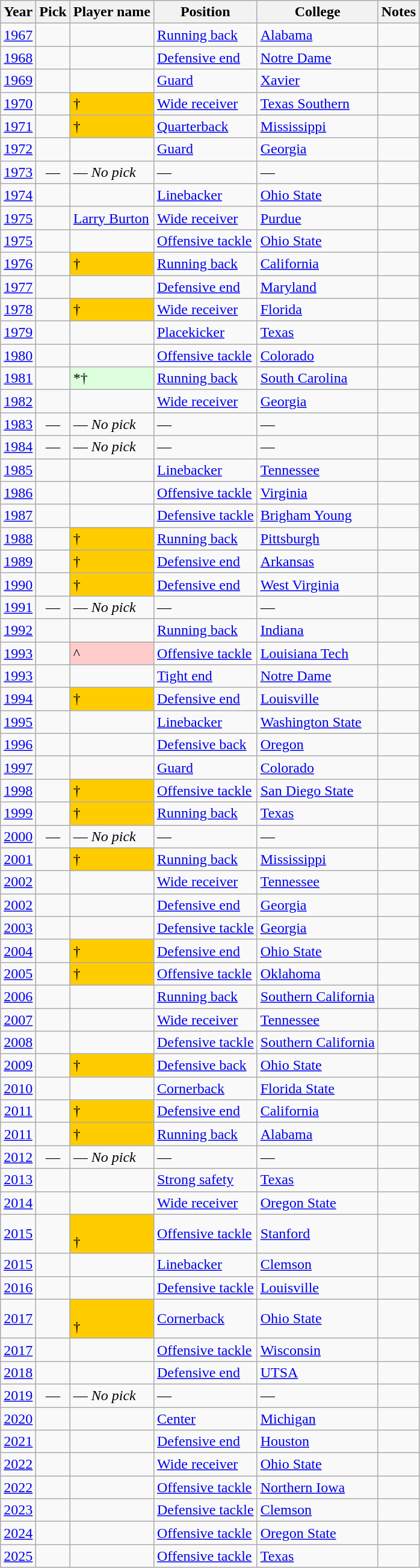<table class="wikitable sortable">
<tr>
<th scope="col">Year</th>
<th scope="col">Pick</th>
<th scope="col">Player name</th>
<th scope="col">Position</th>
<th scope="col">College</th>
<th scope="col" class="unsortable">Notes</th>
</tr>
<tr>
<td align="center"><a href='#'>1967</a></td>
<td align="center"></td>
<td></td>
<td><a href='#'>Running back</a></td>
<td><a href='#'>Alabama</a></td>
<td align="center"></td>
</tr>
<tr>
<td align="center"><a href='#'>1968</a></td>
<td align="center"></td>
<td></td>
<td><a href='#'>Defensive end</a></td>
<td><a href='#'>Notre Dame</a></td>
<td align="center"></td>
</tr>
<tr>
<td align="center"><a href='#'>1969</a></td>
<td align="center"></td>
<td></td>
<td><a href='#'>Guard</a></td>
<td><a href='#'>Xavier</a></td>
<td align="center"></td>
</tr>
<tr>
<td align="center"><a href='#'>1970</a></td>
<td align="center"></td>
<td bgcolor="FFCC00"> †</td>
<td><a href='#'>Wide receiver</a></td>
<td><a href='#'>Texas Southern</a></td>
<td align="center"></td>
</tr>
<tr>
<td align="center"><a href='#'>1971</a></td>
<td align="center"></td>
<td bgcolor="FFCC00"> †</td>
<td><a href='#'>Quarterback</a></td>
<td><a href='#'>Mississippi</a></td>
<td align="center"></td>
</tr>
<tr>
<td align="center"><a href='#'>1972</a></td>
<td align="center"></td>
<td></td>
<td><a href='#'>Guard</a></td>
<td><a href='#'>Georgia</a></td>
<td align="center"></td>
</tr>
<tr>
<td align="center"><a href='#'>1973</a></td>
<td align="center">—</td>
<td><span>—</span> <em>No pick</em></td>
<td>—</td>
<td>—</td>
<td align="center"></td>
</tr>
<tr>
<td align="center"><a href='#'>1974</a></td>
<td align="center"></td>
<td></td>
<td><a href='#'>Linebacker</a></td>
<td><a href='#'>Ohio State</a></td>
<td align="center"></td>
</tr>
<tr>
<td align="center"><a href='#'>1975</a></td>
<td align="center"></td>
<td><a href='#'>Larry Burton</a></td>
<td><a href='#'>Wide receiver</a></td>
<td><a href='#'>Purdue</a></td>
<td align="center"></td>
</tr>
<tr>
<td align="center"><a href='#'>1975</a></td>
<td align="center"></td>
<td></td>
<td><a href='#'>Offensive tackle</a></td>
<td><a href='#'>Ohio State</a></td>
<td align="center"></td>
</tr>
<tr>
<td align="center"><a href='#'>1976</a></td>
<td align="center"></td>
<td bgcolor="FFCC00"> †</td>
<td><a href='#'>Running back</a></td>
<td><a href='#'>California</a></td>
<td align="center"></td>
</tr>
<tr>
<td align="center"><a href='#'>1977</a></td>
<td align="center"></td>
<td></td>
<td><a href='#'>Defensive end</a></td>
<td><a href='#'>Maryland</a></td>
<td></td>
</tr>
<tr>
<td align="center"><a href='#'>1978</a></td>
<td align="center"></td>
<td bgcolor="FFCC00"> †</td>
<td><a href='#'>Wide receiver</a></td>
<td><a href='#'>Florida</a></td>
<td></td>
</tr>
<tr>
<td align="center"><a href='#'>1979</a></td>
<td align="center"></td>
<td></td>
<td><a href='#'>Placekicker</a></td>
<td><a href='#'>Texas</a></td>
<td></td>
</tr>
<tr>
<td align="center"><a href='#'>1980</a></td>
<td align="center"></td>
<td></td>
<td><a href='#'>Offensive tackle</a></td>
<td><a href='#'>Colorado</a></td>
<td></td>
</tr>
<tr>
<td align="center"><a href='#'>1981</a></td>
<td align="center"></td>
<td style="background-color: #DDFFDD;"> *†</td>
<td><a href='#'>Running back</a></td>
<td><a href='#'>South Carolina</a></td>
<td></td>
</tr>
<tr>
<td align="center"><a href='#'>1982</a></td>
<td align="center"></td>
<td></td>
<td><a href='#'>Wide receiver</a></td>
<td><a href='#'>Georgia</a></td>
<td align="center"></td>
</tr>
<tr>
<td align="center"><a href='#'>1983</a></td>
<td align="center">—</td>
<td><span>—</span> <em>No pick</em></td>
<td>—</td>
<td>—</td>
<td align="center"></td>
</tr>
<tr>
<td align="center"><a href='#'>1984</a></td>
<td align="center">—</td>
<td><span>—</span> <em>No pick</em></td>
<td>—</td>
<td>—</td>
<td align="center"></td>
</tr>
<tr>
<td align="center"><a href='#'>1985</a></td>
<td align="center"></td>
<td></td>
<td><a href='#'>Linebacker</a></td>
<td><a href='#'>Tennessee</a></td>
<td align="center"></td>
</tr>
<tr>
<td align="center"><a href='#'>1986</a></td>
<td align="center"></td>
<td></td>
<td><a href='#'>Offensive tackle</a></td>
<td><a href='#'>Virginia</a></td>
<td align="center"></td>
</tr>
<tr>
<td align="center"><a href='#'>1987</a></td>
<td align="center"></td>
<td></td>
<td><a href='#'>Defensive tackle</a></td>
<td><a href='#'>Brigham Young</a></td>
<td></td>
</tr>
<tr>
<td align="center"><a href='#'>1988</a></td>
<td align="center"></td>
<td bgcolor="FFCC00"> †</td>
<td><a href='#'>Running back</a></td>
<td><a href='#'>Pittsburgh</a></td>
<td></td>
</tr>
<tr>
<td align="center"><a href='#'>1989</a></td>
<td align="center"></td>
<td bgcolor="FFCC00"> †</td>
<td><a href='#'>Defensive end</a></td>
<td><a href='#'>Arkansas</a></td>
<td></td>
</tr>
<tr>
<td align="center"><a href='#'>1990</a></td>
<td align="center"></td>
<td bgcolor="FFCC00"> †</td>
<td><a href='#'>Defensive end</a></td>
<td><a href='#'>West Virginia</a></td>
<td></td>
</tr>
<tr>
<td align="center"><a href='#'>1991</a></td>
<td align="center">—</td>
<td><span>—</span> <em>No pick</em></td>
<td>—</td>
<td>—</td>
<td align="center"></td>
</tr>
<tr>
<td align="center"><a href='#'>1992</a></td>
<td align="center"></td>
<td></td>
<td><a href='#'>Running back</a></td>
<td><a href='#'>Indiana</a></td>
<td></td>
</tr>
<tr>
<td align="center"><a href='#'>1993</a></td>
<td align="center"></td>
<td bgcolor="FFCCCC"> ^</td>
<td><a href='#'>Offensive tackle</a></td>
<td><a href='#'>Louisiana Tech</a></td>
<td align="center"></td>
</tr>
<tr>
<td align="center"><a href='#'>1993</a></td>
<td align="center"></td>
<td></td>
<td><a href='#'>Tight end</a></td>
<td><a href='#'>Notre Dame</a></td>
<td align="center"></td>
</tr>
<tr>
<td align="center"><a href='#'>1994</a></td>
<td align="center"></td>
<td bgcolor="FFCC00"> †</td>
<td><a href='#'>Defensive end</a></td>
<td><a href='#'>Louisville</a></td>
<td align="center"></td>
</tr>
<tr>
<td align="center"><a href='#'>1995</a></td>
<td align="center"></td>
<td></td>
<td><a href='#'>Linebacker</a></td>
<td><a href='#'>Washington State</a></td>
<td></td>
</tr>
<tr>
<td align="center"><a href='#'>1996</a></td>
<td align="center"></td>
<td></td>
<td><a href='#'>Defensive back</a></td>
<td><a href='#'>Oregon</a></td>
<td></td>
</tr>
<tr>
<td align="center"><a href='#'>1997</a></td>
<td align="center"></td>
<td></td>
<td><a href='#'>Guard</a></td>
<td><a href='#'>Colorado</a></td>
<td align="center"></td>
</tr>
<tr>
<td align="center"><a href='#'>1998</a></td>
<td align="center"></td>
<td bgcolor="FFCC00"> †</td>
<td><a href='#'>Offensive tackle</a></td>
<td><a href='#'>San Diego State</a></td>
<td></td>
</tr>
<tr>
<td align="center"><a href='#'>1999</a></td>
<td align="center"></td>
<td bgcolor="FFCC00"> †</td>
<td><a href='#'>Running back</a></td>
<td><a href='#'>Texas</a></td>
<td align="center"></td>
</tr>
<tr>
<td align="center"><a href='#'>2000</a></td>
<td align="center">—</td>
<td><span>—</span> <em>No pick</em></td>
<td>—</td>
<td>—</td>
<td align="center"></td>
</tr>
<tr>
<td align="center"><a href='#'>2001</a></td>
<td align="center"></td>
<td bgcolor="FFCC00"> †</td>
<td><a href='#'>Running back</a></td>
<td><a href='#'>Mississippi</a></td>
<td align="center"></td>
</tr>
<tr>
<td align="center"><a href='#'>2002</a></td>
<td align="center"></td>
<td></td>
<td><a href='#'>Wide receiver</a></td>
<td><a href='#'>Tennessee</a></td>
<td align="center"></td>
</tr>
<tr>
<td align="center"><a href='#'>2002</a></td>
<td align="center"></td>
<td></td>
<td><a href='#'>Defensive end</a></td>
<td><a href='#'>Georgia</a></td>
<td align="center"></td>
</tr>
<tr>
<td align="center"><a href='#'>2003</a></td>
<td align="center"></td>
<td></td>
<td><a href='#'>Defensive tackle</a></td>
<td><a href='#'>Georgia</a></td>
<td align="center"></td>
</tr>
<tr>
<td align="center"><a href='#'>2004</a></td>
<td align="center"></td>
<td bgcolor="FFCC00"> †</td>
<td><a href='#'>Defensive end</a></td>
<td><a href='#'>Ohio State</a></td>
<td></td>
</tr>
<tr>
<td align="center"><a href='#'>2005</a></td>
<td align="center"></td>
<td bgcolor="FFCC00"> †</td>
<td><a href='#'>Offensive tackle</a></td>
<td><a href='#'>Oklahoma</a></td>
<td align="center"></td>
</tr>
<tr>
<td align="center"><a href='#'>2006</a></td>
<td align="center"></td>
<td></td>
<td><a href='#'>Running back</a></td>
<td><a href='#'>Southern California</a></td>
<td></td>
</tr>
<tr>
<td align="center"><a href='#'>2007</a></td>
<td align="center"></td>
<td></td>
<td><a href='#'>Wide receiver</a></td>
<td><a href='#'>Tennessee</a></td>
<td></td>
</tr>
<tr>
<td align="center"><a href='#'>2008</a></td>
<td align="center"></td>
<td></td>
<td><a href='#'>Defensive tackle</a></td>
<td><a href='#'>Southern California</a></td>
<td align="center"></td>
</tr>
<tr>
<td align="center"><a href='#'>2009</a></td>
<td align="center"></td>
<td bgcolor="FFCCOO"> †</td>
<td><a href='#'>Defensive back</a></td>
<td><a href='#'>Ohio State</a></td>
<td></td>
</tr>
<tr>
<td align="center"><a href='#'>2010</a></td>
<td align="center"></td>
<td></td>
<td><a href='#'>Cornerback</a></td>
<td><a href='#'>Florida State</a></td>
<td></td>
</tr>
<tr>
<td align="center"><a href='#'>2011</a></td>
<td align="center"></td>
<td bgcolor="FFCCOO"> †</td>
<td><a href='#'>Defensive end</a></td>
<td><a href='#'>California</a></td>
<td></td>
</tr>
<tr>
<td align="center"><a href='#'>2011</a></td>
<td align="center"></td>
<td bgcolor="FFCCOO"> †</td>
<td><a href='#'>Running back</a></td>
<td><a href='#'>Alabama</a></td>
<td align="center"></td>
</tr>
<tr>
<td align="center"><a href='#'>2012</a></td>
<td align="center">—</td>
<td><span>—</span> <em>No pick</em></td>
<td>—</td>
<td>—</td>
<td align="center"></td>
</tr>
<tr>
<td align="center"><a href='#'>2013</a></td>
<td align="center"></td>
<td></td>
<td><a href='#'>Strong safety</a></td>
<td><a href='#'>Texas</a></td>
<td></td>
</tr>
<tr>
<td align="center"><a href='#'>2014</a></td>
<td align="center"></td>
<td></td>
<td><a href='#'>Wide receiver</a></td>
<td><a href='#'>Oregon State</a></td>
<td align="center"></td>
</tr>
<tr>
<td align="center"><a href='#'>2015</a></td>
<td align="center"></td>
<td bgcolor="FFCC00"><br> †</td>
<td><a href='#'>Offensive tackle</a></td>
<td><a href='#'>Stanford</a></td>
<td></td>
</tr>
<tr>
<td align="center"><a href='#'>2015</a></td>
<td align="center"></td>
<td></td>
<td><a href='#'>Linebacker</a></td>
<td><a href='#'>Clemson</a></td>
<td align="center"></td>
</tr>
<tr>
<td align="center"><a href='#'>2016</a></td>
<td align="center"></td>
<td></td>
<td><a href='#'>Defensive tackle</a></td>
<td><a href='#'>Louisville</a></td>
<td></td>
</tr>
<tr>
<td align="center"><a href='#'>2017</a></td>
<td align="center"></td>
<td bgcolor="FFCC00"><br> †</td>
<td><a href='#'>Cornerback</a></td>
<td><a href='#'>Ohio State</a></td>
<td></td>
</tr>
<tr>
<td align="center"><a href='#'>2017</a></td>
<td align="center"></td>
<td></td>
<td><a href='#'>Offensive tackle</a></td>
<td><a href='#'>Wisconsin</a></td>
<td align="center"></td>
</tr>
<tr>
<td align="center"><a href='#'>2018</a></td>
<td align="center"></td>
<td></td>
<td><a href='#'>Defensive end</a></td>
<td><a href='#'>UTSA</a></td>
<td align="center"></td>
</tr>
<tr>
<td align="center"><a href='#'>2019</a></td>
<td align="center">—</td>
<td><span>—</span> <em>No pick</em></td>
<td>—</td>
<td>—</td>
<td align="center"></td>
</tr>
<tr>
<td align="center"><a href='#'>2020</a></td>
<td align="center"></td>
<td></td>
<td><a href='#'>Center</a></td>
<td><a href='#'>Michigan</a></td>
<td></td>
</tr>
<tr>
<td align="center"><a href='#'>2021</a></td>
<td align="center"></td>
<td></td>
<td><a href='#'>Defensive end</a></td>
<td><a href='#'>Houston</a></td>
<td></td>
</tr>
<tr>
<td align="center"><a href='#'>2022</a></td>
<td align="center"></td>
<td></td>
<td><a href='#'>Wide receiver</a></td>
<td><a href='#'>Ohio State</a></td>
<td></td>
</tr>
<tr>
<td align="center"><a href='#'>2022</a></td>
<td align="center"></td>
<td></td>
<td><a href='#'>Offensive tackle</a></td>
<td><a href='#'>Northern Iowa</a></td>
<td></td>
</tr>
<tr>
<td align="center"><a href='#'>2023</a></td>
<td align="center"></td>
<td></td>
<td><a href='#'>Defensive tackle</a></td>
<td><a href='#'>Clemson</a></td>
<td></td>
</tr>
<tr>
<td align="center"><a href='#'>2024</a></td>
<td align="center"></td>
<td></td>
<td><a href='#'>Offensive tackle</a></td>
<td><a href='#'>Oregon State</a></td>
<td></td>
</tr>
<tr>
<td align="center"><a href='#'>2025</a></td>
<td align="center"></td>
<td></td>
<td><a href='#'>Offensive tackle</a></td>
<td><a href='#'>Texas</a></td>
<td></td>
</tr>
</table>
